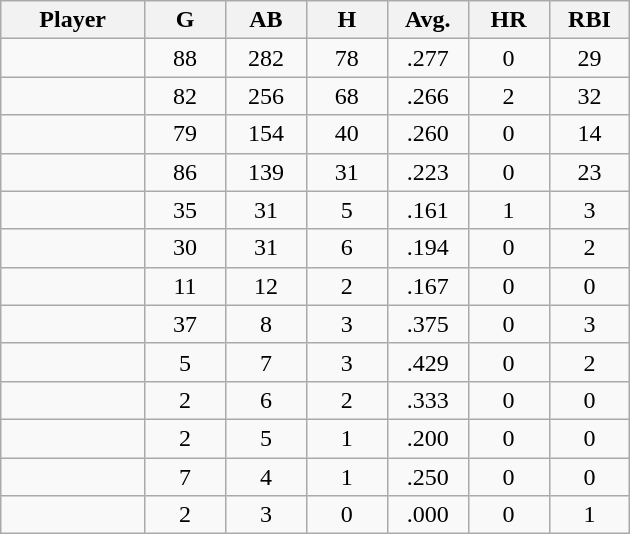<table class="wikitable sortable">
<tr>
<th bgcolor="#DDDDFF" width="16%">Player</th>
<th bgcolor="#DDDDFF" width="9%">G</th>
<th bgcolor="#DDDDFF" width="9%">AB</th>
<th bgcolor="#DDDDFF" width="9%">H</th>
<th bgcolor="#DDDDFF" width="9%">Avg.</th>
<th bgcolor="#DDDDFF" width="9%">HR</th>
<th bgcolor="#DDDDFF" width="9%">RBI</th>
</tr>
<tr align="center">
<td></td>
<td>88</td>
<td>282</td>
<td>78</td>
<td>.277</td>
<td>0</td>
<td>29</td>
</tr>
<tr align="center">
<td></td>
<td>82</td>
<td>256</td>
<td>68</td>
<td>.266</td>
<td>2</td>
<td>32</td>
</tr>
<tr align="center">
<td></td>
<td>79</td>
<td>154</td>
<td>40</td>
<td>.260</td>
<td>0</td>
<td>14</td>
</tr>
<tr align="center">
<td></td>
<td>86</td>
<td>139</td>
<td>31</td>
<td>.223</td>
<td>0</td>
<td>23</td>
</tr>
<tr align="center">
<td></td>
<td>35</td>
<td>31</td>
<td>5</td>
<td>.161</td>
<td>1</td>
<td>3</td>
</tr>
<tr align="center">
<td></td>
<td>30</td>
<td>31</td>
<td>6</td>
<td>.194</td>
<td>0</td>
<td>2</td>
</tr>
<tr align="center">
<td></td>
<td>11</td>
<td>12</td>
<td>2</td>
<td>.167</td>
<td>0</td>
<td>0</td>
</tr>
<tr align="center">
<td></td>
<td>37</td>
<td>8</td>
<td>3</td>
<td>.375</td>
<td>0</td>
<td>3</td>
</tr>
<tr align="center">
<td></td>
<td>5</td>
<td>7</td>
<td>3</td>
<td>.429</td>
<td>0</td>
<td>2</td>
</tr>
<tr align="center">
<td></td>
<td>2</td>
<td>6</td>
<td>2</td>
<td>.333</td>
<td>0</td>
<td>0</td>
</tr>
<tr align="center">
<td></td>
<td>2</td>
<td>5</td>
<td>1</td>
<td>.200</td>
<td>0</td>
<td>0</td>
</tr>
<tr align="center">
<td></td>
<td>7</td>
<td>4</td>
<td>1</td>
<td>.250</td>
<td>0</td>
<td>0</td>
</tr>
<tr align="center">
<td></td>
<td>2</td>
<td>3</td>
<td>0</td>
<td>.000</td>
<td>0</td>
<td>1</td>
</tr>
</table>
